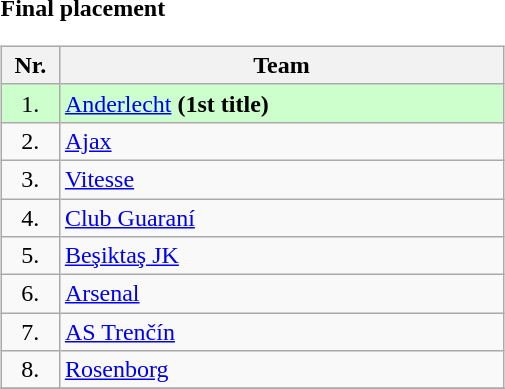<table width=30%>
<tr>
<td width=48% align=left valign=top><br><strong>Final placement</strong><table class="wikitable" style="width:90%">
<tr valign=top>
<th width=5% align=center>Nr.</th>
<th width=55% align=center>Team</th>
</tr>
<tr valign=top bgcolor=ccffcc>
<td align=center>1.</td>
<td> <a href='#'>Anderlecht</a> <strong>(1st title)</strong></td>
</tr>
<tr valign=top>
<td align=center>2.</td>
<td> <a href='#'>Ajax</a></td>
</tr>
<tr valign=top>
<td align=center>3.</td>
<td> <a href='#'>Vitesse</a></td>
</tr>
<tr valign=top>
<td align=center>4.</td>
<td> <a href='#'>Club Guaraní</a></td>
</tr>
<tr valign=top>
<td align=center>5.</td>
<td> <a href='#'>Beşiktaş JK</a></td>
</tr>
<tr valign=top>
<td align=center>6.</td>
<td> <a href='#'>Arsenal</a></td>
</tr>
<tr valign=top>
<td align=center>7.</td>
<td> <a href='#'>AS Trenčín</a></td>
</tr>
<tr valign=top>
<td align=center>8.</td>
<td> <a href='#'>Rosenborg</a></td>
</tr>
<tr valign=top>
</tr>
</table>
</td>
</tr>
</table>
